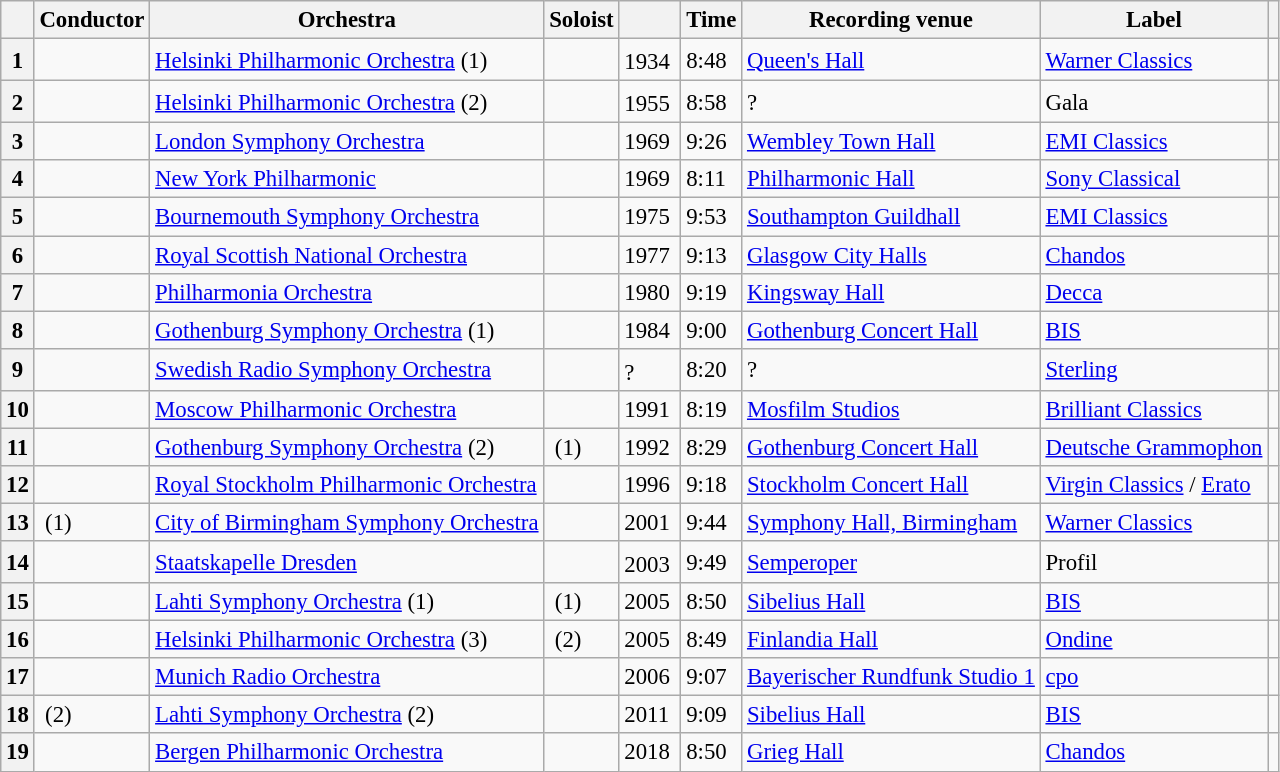<table class="wikitable sortable" style="margin-right:0; font-size:95%">
<tr>
<th scope="col"></th>
<th scope="col">Conductor</th>
<th scope="col">Orchestra</th>
<th scope="col">Soloist</th>
<th scope="col"></th>
<th scope="col">Time</th>
<th scope="col">Recording venue</th>
<th scope="col">Label</th>
<th scope="col"class="unsortable"></th>
</tr>
<tr>
<th scope="row">1</th>
<td></td>
<td><a href='#'>Helsinki Philharmonic Orchestra</a> (1)</td>
<td></td>
<td>1934 <sup></sup></td>
<td>8:48</td>
<td><a href='#'>Queen's Hall</a></td>
<td><a href='#'>Warner Classics</a></td>
<td></td>
</tr>
<tr>
<th scope="row">2</th>
<td></td>
<td><a href='#'>Helsinki Philharmonic Orchestra</a> (2)</td>
<td></td>
<td>1955 <sup></sup></td>
<td>8:58</td>
<td>?</td>
<td>Gala</td>
<td></td>
</tr>
<tr>
<th scope="row">3</th>
<td></td>
<td><a href='#'>London Symphony Orchestra</a></td>
<td></td>
<td>1969</td>
<td>9:26</td>
<td><a href='#'>Wembley Town Hall</a></td>
<td><a href='#'>EMI Classics</a></td>
<td></td>
</tr>
<tr>
<th scope="row">4</th>
<td></td>
<td><a href='#'>New York Philharmonic</a></td>
<td></td>
<td>1969</td>
<td>8:11</td>
<td><a href='#'>Philharmonic Hall</a></td>
<td><a href='#'>Sony Classical</a></td>
<td></td>
</tr>
<tr>
<th scope="row">5</th>
<td></td>
<td><a href='#'>Bournemouth Symphony Orchestra</a></td>
<td></td>
<td>1975</td>
<td>9:53</td>
<td><a href='#'>Southampton Guildhall</a></td>
<td><a href='#'>EMI Classics</a></td>
<td></td>
</tr>
<tr>
<th scope="row">6</th>
<td></td>
<td><a href='#'>Royal Scottish National Orchestra</a></td>
<td></td>
<td>1977</td>
<td>9:13</td>
<td><a href='#'>Glasgow City Halls</a></td>
<td><a href='#'>Chandos</a></td>
<td></td>
</tr>
<tr>
<th scope="row">7</th>
<td></td>
<td><a href='#'>Philharmonia Orchestra</a></td>
<td></td>
<td>1980</td>
<td>9:19</td>
<td><a href='#'>Kingsway Hall</a></td>
<td><a href='#'>Decca</a></td>
<td></td>
</tr>
<tr>
<th scope="row">8</th>
<td></td>
<td><a href='#'>Gothenburg Symphony Orchestra</a> (1)</td>
<td></td>
<td>1984</td>
<td>9:00</td>
<td><a href='#'>Gothenburg Concert Hall</a></td>
<td><a href='#'>BIS</a></td>
<td></td>
</tr>
<tr>
<th scope="row">9</th>
<td></td>
<td><a href='#'>Swedish Radio Symphony Orchestra</a></td>
<td></td>
<td>? <sup></sup></td>
<td>8:20</td>
<td>?</td>
<td><a href='#'>Sterling</a></td>
<td></td>
</tr>
<tr>
<th scope="row">10</th>
<td></td>
<td><a href='#'>Moscow Philharmonic Orchestra</a></td>
<td></td>
<td>1991</td>
<td>8:19</td>
<td><a href='#'>Mosfilm Studios</a></td>
<td><a href='#'>Brilliant Classics</a></td>
<td></td>
</tr>
<tr>
<th scope="row">11</th>
<td></td>
<td><a href='#'>Gothenburg Symphony Orchestra</a> (2)</td>
<td> (1)</td>
<td>1992</td>
<td>8:29</td>
<td><a href='#'>Gothenburg Concert Hall</a></td>
<td><a href='#'>Deutsche Grammophon</a></td>
<td></td>
</tr>
<tr>
<th scope="row">12</th>
<td></td>
<td><a href='#'>Royal Stockholm Philharmonic Orchestra</a></td>
<td></td>
<td>1996</td>
<td>9:18</td>
<td><a href='#'>Stockholm Concert Hall</a></td>
<td><a href='#'>Virgin Classics</a> / <a href='#'>Erato</a></td>
<td></td>
</tr>
<tr>
<th scope="row">13</th>
<td> (1)</td>
<td><a href='#'>City of Birmingham Symphony Orchestra</a></td>
<td></td>
<td>2001</td>
<td>9:44</td>
<td><a href='#'>Symphony Hall, Birmingham</a></td>
<td><a href='#'>Warner Classics</a></td>
<td></td>
</tr>
<tr>
<th scope="row">14</th>
<td></td>
<td><a href='#'>Staatskapelle Dresden</a></td>
<td></td>
<td>2003 <sup></sup></td>
<td>9:49</td>
<td><a href='#'>Semperoper</a></td>
<td>Profil</td>
<td></td>
</tr>
<tr>
<th scope="row">15</th>
<td></td>
<td><a href='#'>Lahti Symphony Orchestra</a> (1)</td>
<td> (1)</td>
<td>2005</td>
<td>8:50</td>
<td><a href='#'>Sibelius Hall</a></td>
<td><a href='#'>BIS</a></td>
<td></td>
</tr>
<tr>
<th scope="row">16</th>
<td></td>
<td><a href='#'>Helsinki Philharmonic Orchestra</a> (3)</td>
<td> (2)</td>
<td>2005</td>
<td>8:49</td>
<td><a href='#'>Finlandia Hall</a></td>
<td><a href='#'>Ondine</a></td>
<td></td>
</tr>
<tr>
<th scope="row">17</th>
<td></td>
<td><a href='#'>Munich Radio Orchestra</a></td>
<td></td>
<td>2006</td>
<td>9:07</td>
<td><a href='#'>Bayerischer Rundfunk Studio 1</a></td>
<td><a href='#'>cpo</a></td>
<td></td>
</tr>
<tr>
<th scope="row">18</th>
<td> (2)</td>
<td><a href='#'>Lahti Symphony Orchestra</a> (2)</td>
<td></td>
<td>2011</td>
<td>9:09</td>
<td><a href='#'>Sibelius Hall</a></td>
<td><a href='#'>BIS</a></td>
<td></td>
</tr>
<tr>
<th scope="row">19</th>
<td></td>
<td><a href='#'>Bergen Philharmonic Orchestra</a></td>
<td></td>
<td>2018</td>
<td>8:50</td>
<td><a href='#'>Grieg Hall</a></td>
<td><a href='#'>Chandos</a></td>
<td></td>
</tr>
</table>
